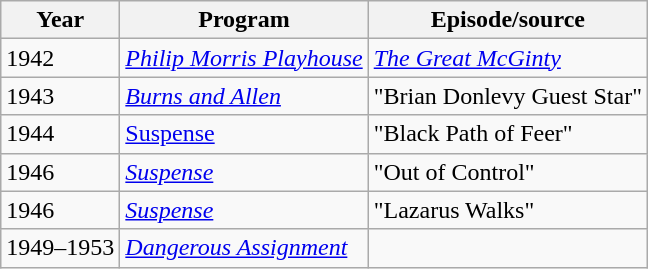<table class="wikitable">
<tr>
<th>Year</th>
<th>Program</th>
<th>Episode/source</th>
</tr>
<tr>
<td>1942</td>
<td><em><a href='#'>Philip Morris Playhouse</a></em></td>
<td><em><a href='#'>The Great McGinty</a></em></td>
</tr>
<tr>
<td>1943</td>
<td><em><a href='#'>Burns and Allen</a></em></td>
<td>"Brian Donlevy Guest Star"</td>
</tr>
<tr>
<td>1944</td>
<td><a href='#'>Suspense</a></td>
<td>"Black Path of Feer"</td>
</tr>
<tr>
<td>1946</td>
<td><em><a href='#'>Suspense</a></em></td>
<td>"Out of Control"</td>
</tr>
<tr>
<td>1946</td>
<td><em><a href='#'>Suspense</a></em></td>
<td>"Lazarus Walks"</td>
</tr>
<tr>
<td>1949–1953</td>
<td><em><a href='#'>Dangerous Assignment</a></em></td>
<td></td>
</tr>
</table>
